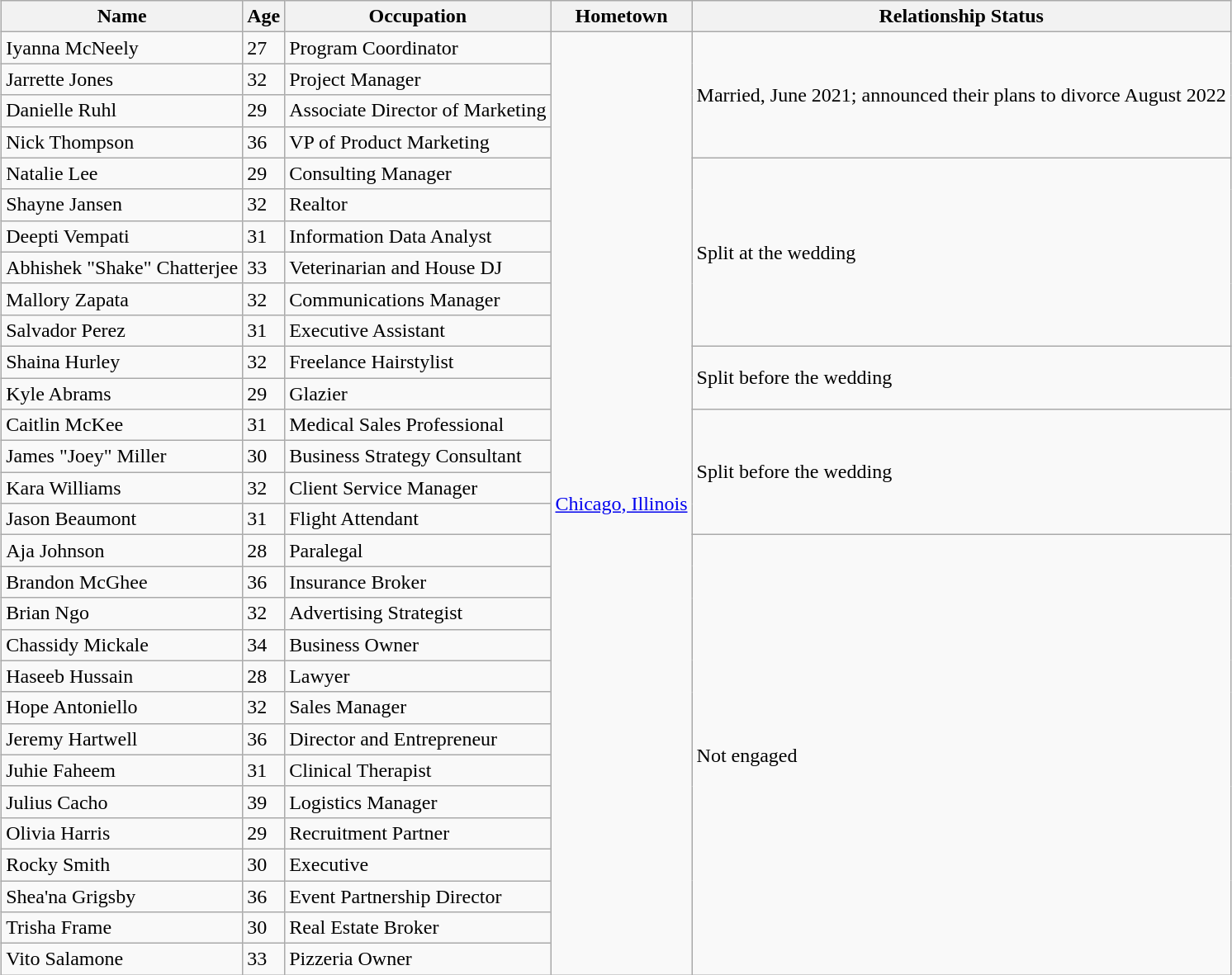<table class="wikitable sortable" style="margin:auto;">
<tr>
<th scope="col">Name</th>
<th scope="col">Age</th>
<th scope="col">Occupation</th>
<th scope="col">Hometown</th>
<th scope="col">Relationship Status</th>
</tr>
<tr>
<td>Iyanna McNeely</td>
<td>27</td>
<td>Program Coordinator</td>
<td rowspan="30"><a href='#'>Chicago, Illinois</a></td>
<td rowspan="4">Married, June 2021; announced their plans to divorce August 2022</td>
</tr>
<tr>
<td>Jarrette Jones</td>
<td>32</td>
<td>Project Manager</td>
</tr>
<tr>
<td>Danielle Ruhl</td>
<td>29</td>
<td>Associate Director of Marketing</td>
</tr>
<tr>
<td>Nick Thompson</td>
<td>36</td>
<td>VP of Product Marketing</td>
</tr>
<tr>
<td>Natalie Lee</td>
<td>29</td>
<td>Consulting Manager</td>
<td rowspan="6">Split at the wedding</td>
</tr>
<tr>
<td>Shayne Jansen</td>
<td>32</td>
<td>Realtor</td>
</tr>
<tr>
<td>Deepti Vempati</td>
<td>31</td>
<td>Information Data Analyst</td>
</tr>
<tr>
<td>Abhishek "Shake" Chatterjee</td>
<td>33</td>
<td>Veterinarian and House DJ</td>
</tr>
<tr>
<td>Mallory Zapata</td>
<td>32</td>
<td>Communications Manager</td>
</tr>
<tr>
<td>Salvador Perez</td>
<td>31</td>
<td>Executive Assistant</td>
</tr>
<tr>
<td>Shaina Hurley</td>
<td>32</td>
<td>Freelance Hairstylist</td>
<td rowspan="2">Split before the wedding</td>
</tr>
<tr>
<td>Kyle Abrams</td>
<td>29</td>
<td>Glazier</td>
</tr>
<tr>
<td>Caitlin McKee</td>
<td>31</td>
<td>Medical Sales Professional</td>
<td rowspan="4">Split before the wedding</td>
</tr>
<tr>
<td>James "Joey" Miller</td>
<td>30</td>
<td>Business Strategy Consultant</td>
</tr>
<tr>
<td>Kara Williams</td>
<td>32</td>
<td>Client Service Manager</td>
</tr>
<tr>
<td>Jason Beaumont</td>
<td>31</td>
<td>Flight Attendant</td>
</tr>
<tr>
<td>Aja Johnson</td>
<td>28</td>
<td>Paralegal</td>
<td rowspan="14">Not engaged</td>
</tr>
<tr>
<td>Brandon McGhee</td>
<td>36</td>
<td>Insurance Broker</td>
</tr>
<tr>
<td>Brian Ngo</td>
<td>32</td>
<td>Advertising Strategist</td>
</tr>
<tr>
<td>Chassidy Mickale</td>
<td>34</td>
<td>Business Owner</td>
</tr>
<tr>
<td>Haseeb Hussain</td>
<td>28</td>
<td>Lawyer</td>
</tr>
<tr>
<td>Hope Antoniello</td>
<td>32</td>
<td>Sales Manager</td>
</tr>
<tr>
<td>Jeremy Hartwell</td>
<td>36</td>
<td>Director and Entrepreneur</td>
</tr>
<tr>
<td>Juhie Faheem</td>
<td>31</td>
<td>Clinical Therapist</td>
</tr>
<tr>
<td>Julius Cacho</td>
<td>39</td>
<td>Logistics Manager</td>
</tr>
<tr>
<td>Olivia Harris</td>
<td>29</td>
<td>Recruitment Partner</td>
</tr>
<tr>
<td>Rocky Smith</td>
<td>30</td>
<td>Executive</td>
</tr>
<tr>
<td>Shea'na Grigsby</td>
<td>36</td>
<td>Event Partnership Director</td>
</tr>
<tr>
<td>Trisha Frame</td>
<td>30</td>
<td>Real Estate Broker</td>
</tr>
<tr>
<td>Vito Salamone</td>
<td>33</td>
<td>Pizzeria Owner</td>
</tr>
</table>
